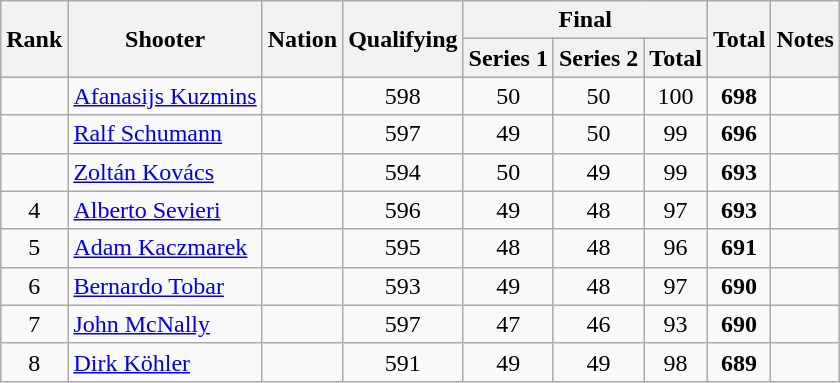<table class="wikitable sortable" style="text-align: center">
<tr>
<th rowspan=2>Rank</th>
<th rowspan=2>Shooter</th>
<th rowspan=2>Nation</th>
<th rowspan=2>Qualifying</th>
<th colspan=3>Final</th>
<th rowspan=2>Total</th>
<th rowspan=2>Notes</th>
</tr>
<tr>
<th>Series 1</th>
<th>Series 2</th>
<th>Total</th>
</tr>
<tr>
<td></td>
<td align=left><a href='#'>Afanasijs Kuzmins</a></td>
<td align=left></td>
<td>598</td>
<td>50</td>
<td>50</td>
<td>100</td>
<td><strong>698</strong></td>
<td></td>
</tr>
<tr>
<td></td>
<td align=left><a href='#'>Ralf Schumann</a></td>
<td align=left></td>
<td>597</td>
<td>49</td>
<td>50</td>
<td>99</td>
<td><strong>696</strong></td>
<td></td>
</tr>
<tr>
<td></td>
<td align=left><a href='#'>Zoltán Kovács</a></td>
<td align=left></td>
<td>594</td>
<td>50</td>
<td>49</td>
<td>99</td>
<td><strong>693</strong></td>
<td></td>
</tr>
<tr>
<td>4</td>
<td align=left><a href='#'>Alberto Sevieri</a></td>
<td align=left></td>
<td>596</td>
<td>49</td>
<td>48</td>
<td>97</td>
<td><strong>693</strong></td>
<td></td>
</tr>
<tr>
<td>5</td>
<td align=left><a href='#'>Adam Kaczmarek</a></td>
<td align=left></td>
<td>595</td>
<td>48</td>
<td>48</td>
<td>96</td>
<td><strong>691</strong></td>
<td></td>
</tr>
<tr>
<td>6</td>
<td align=left><a href='#'>Bernardo Tobar</a></td>
<td align=left></td>
<td>593</td>
<td>49</td>
<td>48</td>
<td>97</td>
<td><strong>690</strong></td>
<td></td>
</tr>
<tr>
<td>7</td>
<td align=left><a href='#'>John McNally</a></td>
<td align=left></td>
<td>597</td>
<td>47</td>
<td>46</td>
<td>93</td>
<td><strong>690</strong></td>
<td></td>
</tr>
<tr>
<td>8</td>
<td align=left><a href='#'>Dirk Köhler</a></td>
<td align=left></td>
<td>591</td>
<td>49</td>
<td>49</td>
<td>98</td>
<td><strong>689</strong></td>
<td></td>
</tr>
</table>
